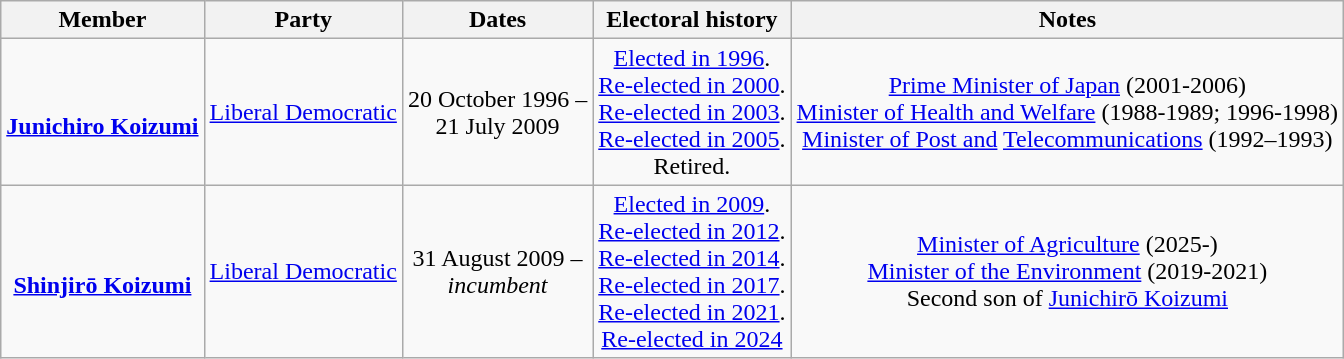<table class="wikitable" style="text-align:center">
<tr>
<th>Member</th>
<th>Party</th>
<th>Dates</th>
<th>Electoral history</th>
<th>Notes</th>
</tr>
<tr style="height:3em">
<td align="left"><br><strong><a href='#'>Junichiro Koizumi</a></strong></td>
<td><a href='#'>Liberal Democratic</a></td>
<td nowrap="">20 October 1996 –<br>21 July 2009</td>
<td><a href='#'>Elected in 1996</a>.<br><a href='#'>Re-elected in 2000</a>.<br><a href='#'>Re-elected in 2003</a>.<br><a href='#'>Re-elected in 2005</a>.<br>Retired.</td>
<td><a href='#'>Prime Minister of Japan</a> (2001-2006)<br><a href='#'>Minister of Health and Welfare</a> (1988-1989; 1996-1998)<br><a href='#'>Minister of Post and</a> <a href='#'>Telecommunications</a> (1992–1993)</td>
</tr>
<tr>
<td><br><strong><a href='#'>Shinjirō Koizumi</a></strong></td>
<td><a href='#'>Liberal Democratic</a></td>
<td>31 August 2009 –<br><em>incumbent</em></td>
<td><a href='#'>Elected in 2009</a>.<br><a href='#'>Re-elected in 2012</a>.<br><a href='#'>Re-elected in 2014</a>.<br><a href='#'>Re-elected in 2017</a>.<br><a href='#'>Re-elected in 2021</a>.<br><a href='#'>Re-elected in 2024</a></td>
<td><a href='#'>Minister of Agriculture</a> (2025-)<br><a href='#'>Minister of the Environment</a> (2019-2021)<br>Second son of <a href='#'>Junichirō Koizumi</a></td>
</tr>
</table>
